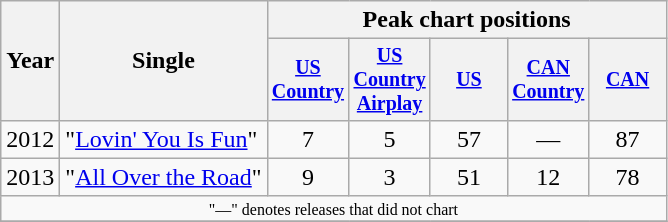<table class="wikitable" style="text-align:center;">
<tr>
<th rowspan="2">Year</th>
<th rowspan="2">Single</th>
<th colspan="5">Peak chart positions</th>
</tr>
<tr style="font-size:smaller;">
<th width="45"><a href='#'>US Country</a></th>
<th width="45"><a href='#'>US Country Airplay</a></th>
<th width="45"><a href='#'>US</a></th>
<th width="45"><a href='#'>CAN Country</a><br></th>
<th width="45"><a href='#'>CAN</a></th>
</tr>
<tr>
<td>2012</td>
<td align="left">"<a href='#'>Lovin' You Is Fun</a>"</td>
<td>7</td>
<td>5</td>
<td>57</td>
<td>—</td>
<td>87</td>
</tr>
<tr>
<td>2013</td>
<td align="left">"<a href='#'>All Over the Road</a>"</td>
<td>9</td>
<td>3</td>
<td>51</td>
<td>12</td>
<td>78</td>
</tr>
<tr>
<td colspan="7" style="font-size:8pt">"—" denotes releases that did not chart</td>
</tr>
<tr>
</tr>
</table>
